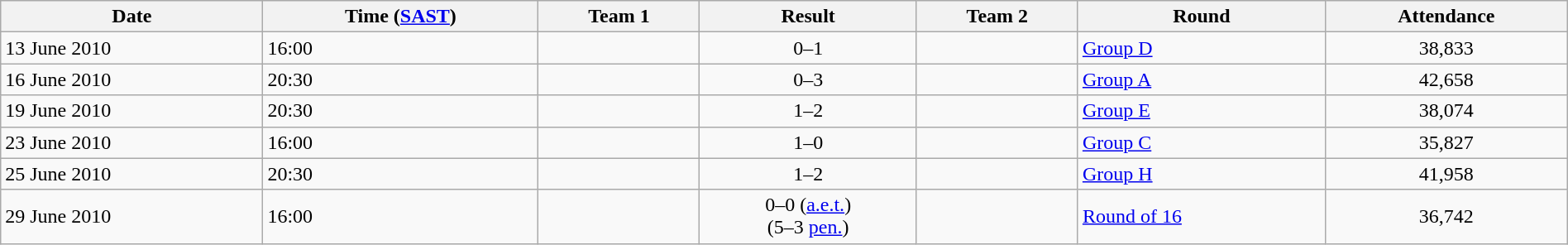<table class="wikitable" style="text-align: left;" width="100%">
<tr>
<th>Date</th>
<th>Time (<a href='#'>SAST</a>)</th>
<th>Team 1</th>
<th>Result</th>
<th>Team 2</th>
<th>Round</th>
<th>Attendance</th>
</tr>
<tr>
<td>13 June 2010</td>
<td>16:00</td>
<td></td>
<td style="text-align:center;">0–1</td>
<td></td>
<td><a href='#'>Group D</a></td>
<td style="text-align:center;">38,833</td>
</tr>
<tr>
<td>16 June 2010</td>
<td>20:30</td>
<td></td>
<td style="text-align:center;">0–3</td>
<td></td>
<td><a href='#'>Group A</a></td>
<td style="text-align:center;">42,658</td>
</tr>
<tr>
<td>19 June 2010</td>
<td>20:30</td>
<td></td>
<td style="text-align:center;">1–2</td>
<td></td>
<td><a href='#'>Group E</a></td>
<td style="text-align:center;">38,074</td>
</tr>
<tr>
<td>23 June 2010</td>
<td>16:00</td>
<td></td>
<td style="text-align:center;">1–0</td>
<td></td>
<td><a href='#'>Group C</a></td>
<td style="text-align:center;">35,827</td>
</tr>
<tr>
<td>25 June 2010</td>
<td>20:30</td>
<td></td>
<td style="text-align:center;">1–2</td>
<td></td>
<td><a href='#'>Group H</a></td>
<td style="text-align:center;">41,958</td>
</tr>
<tr>
<td>29 June 2010</td>
<td>16:00</td>
<td></td>
<td style="text-align:center;">0–0 (<a href='#'>a.e.t.</a>)<br>(5–3 <a href='#'>pen.</a>)</td>
<td></td>
<td><a href='#'>Round of 16</a></td>
<td style="text-align:center;">36,742</td>
</tr>
</table>
